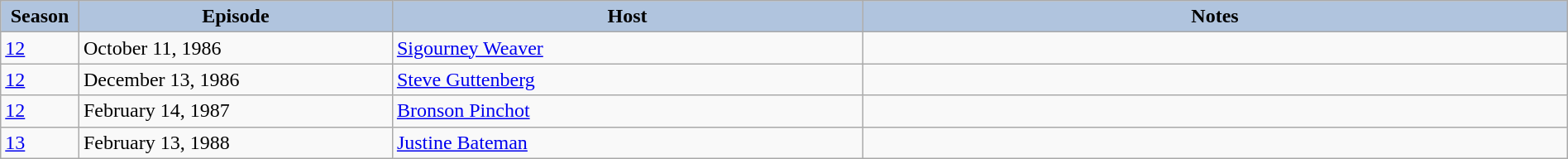<table class="wikitable" style="width:100%;">
<tr>
<th style="background:#B0C4DE;" width="5%">Season</th>
<th style="background:#B0C4DE;" width="20%">Episode</th>
<th style="background:#B0C4DE;" width="30%">Host</th>
<th style="background:#B0C4DE;" width="45%">Notes</th>
</tr>
<tr>
<td><a href='#'>12</a></td>
<td>October 11, 1986</td>
<td><a href='#'>Sigourney Weaver</a></td>
<td></td>
</tr>
<tr>
<td><a href='#'>12</a></td>
<td>December 13, 1986</td>
<td><a href='#'>Steve Guttenberg</a></td>
<td></td>
</tr>
<tr>
<td><a href='#'>12</a></td>
<td>February 14, 1987</td>
<td><a href='#'>Bronson Pinchot</a></td>
<td></td>
</tr>
<tr>
<td><a href='#'>13</a></td>
<td>February 13, 1988</td>
<td><a href='#'>Justine Bateman</a></td>
<td></td>
</tr>
</table>
